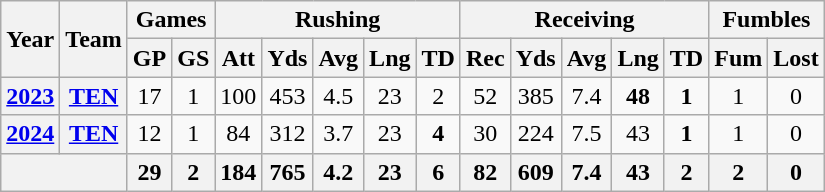<table class="wikitable" style="text-align:center; width=%75">
<tr>
<th rowspan="2">Year</th>
<th rowspan="2">Team</th>
<th colspan="2">Games</th>
<th colspan="5">Rushing</th>
<th colspan="5">Receiving</th>
<th colspan="2">Fumbles</th>
</tr>
<tr>
<th>GP</th>
<th>GS</th>
<th>Att</th>
<th>Yds</th>
<th>Avg</th>
<th>Lng</th>
<th>TD</th>
<th>Rec</th>
<th>Yds</th>
<th>Avg</th>
<th>Lng</th>
<th>TD</th>
<th>Fum</th>
<th>Lost</th>
</tr>
<tr>
<th><a href='#'>2023</a></th>
<th><a href='#'>TEN</a></th>
<td>17</td>
<td>1</td>
<td>100</td>
<td>453</td>
<td>4.5</td>
<td>23</td>
<td>2</td>
<td>52</td>
<td>385</td>
<td>7.4</td>
<td><strong>48</strong></td>
<td><strong>1</strong></td>
<td>1</td>
<td>0</td>
</tr>
<tr>
<th><a href='#'>2024</a></th>
<th><a href='#'>TEN</a></th>
<td>12</td>
<td>1</td>
<td>84</td>
<td>312</td>
<td>3.7</td>
<td>23</td>
<td><strong>4</strong></td>
<td>30</td>
<td>224</td>
<td>7.5</td>
<td>43</td>
<td><strong>1</strong></td>
<td>1</td>
<td>0</td>
</tr>
<tr>
<th colspan="2"></th>
<th>29</th>
<th>2</th>
<th>184</th>
<th>765</th>
<th>4.2</th>
<th>23</th>
<th>6</th>
<th>82</th>
<th>609</th>
<th>7.4</th>
<th>43</th>
<th>2</th>
<th>2</th>
<th>0</th>
</tr>
</table>
